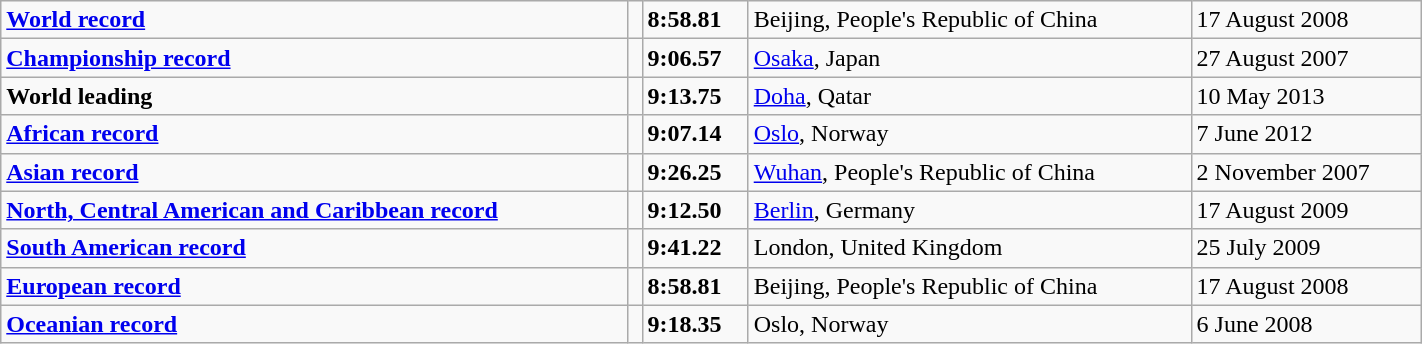<table class="wikitable" width=75%>
<tr>
<td><strong><a href='#'>World record</a></strong></td>
<td></td>
<td><strong>8:58.81</strong></td>
<td>Beijing, People's Republic of China</td>
<td>17 August 2008</td>
</tr>
<tr>
<td><strong><a href='#'>Championship record</a></strong></td>
<td></td>
<td><strong>9:06.57</strong></td>
<td><a href='#'>Osaka</a>, Japan</td>
<td>27 August 2007</td>
</tr>
<tr>
<td><strong>World leading</strong></td>
<td></td>
<td><strong>9:13.75</strong></td>
<td><a href='#'>Doha</a>, Qatar</td>
<td>10 May 2013</td>
</tr>
<tr>
<td><strong><a href='#'>African record</a></strong></td>
<td></td>
<td><strong>9:07.14</strong></td>
<td><a href='#'>Oslo</a>, Norway</td>
<td>7 June 2012</td>
</tr>
<tr>
<td><strong><a href='#'>Asian record</a></strong></td>
<td></td>
<td><strong>9:26.25</strong></td>
<td><a href='#'>Wuhan</a>, People's Republic of China</td>
<td>2 November 2007</td>
</tr>
<tr>
<td><strong><a href='#'>North, Central American and Caribbean record</a></strong></td>
<td></td>
<td><strong>9:12.50</strong></td>
<td><a href='#'>Berlin</a>, Germany</td>
<td>17 August 2009</td>
</tr>
<tr>
<td><strong><a href='#'>South American record</a></strong></td>
<td></td>
<td><strong>9:41.22</strong></td>
<td>London, United Kingdom</td>
<td>25 July 2009</td>
</tr>
<tr>
<td><strong><a href='#'>European record</a></strong></td>
<td></td>
<td><strong>8:58.81</strong></td>
<td>Beijing, People's Republic of China</td>
<td>17 August 2008</td>
</tr>
<tr>
<td><strong><a href='#'>Oceanian record</a></strong></td>
<td></td>
<td><strong>9:18.35</strong></td>
<td>Oslo, Norway</td>
<td>6 June 2008</td>
</tr>
</table>
